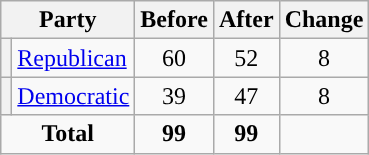<table class="wikitable" style="text-align:center;">
<tr>
<th colspan="2">Party</th>
<th>Before</th>
<th>After</th>
<th>Change</th>
</tr>
<tr>
<th style="background-color:"></th>
<td style="text-align:left;"><a href='#'>Republican</a></td>
<td>60</td>
<td>52</td>
<td> 8</td>
</tr>
<tr>
<th style="background-color:"></th>
<td style="text-align:left;"><a href='#'>Democratic</a></td>
<td>39</td>
<td>47</td>
<td> 8</td>
</tr>
<tr>
<td colspan="2"><strong>Total</strong></td>
<td><strong>99</strong></td>
<td><strong>99</strong></td>
<td></td>
</tr>
</table>
